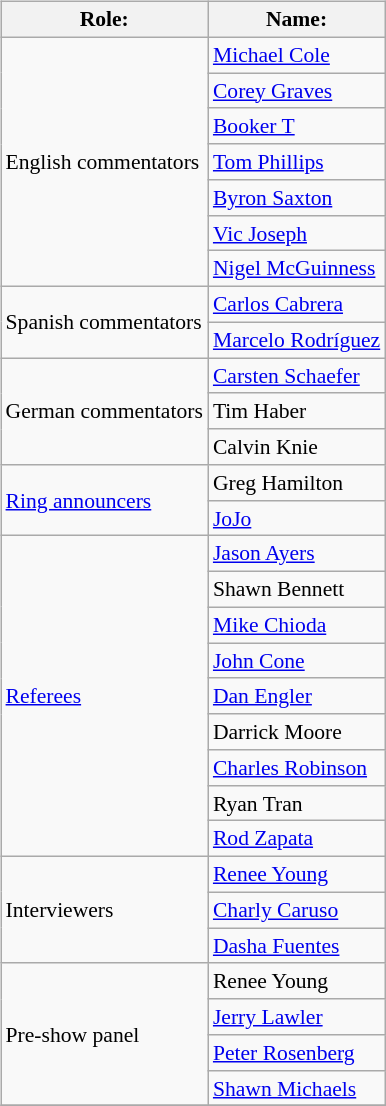<table class=wikitable style="font-size:90%; margin: 0.5em 0 0.5em 1em; float: right; clear: right;">
<tr>
<th>Role:</th>
<th>Name:</th>
</tr>
<tr>
<td rowspan=7>English commentators</td>
<td><a href='#'>Michael Cole</a> </td>
</tr>
<tr>
<td><a href='#'>Corey Graves</a> </td>
</tr>
<tr>
<td><a href='#'>Booker T</a> </td>
</tr>
<tr>
<td><a href='#'>Tom Phillips</a> </td>
</tr>
<tr>
<td><a href='#'>Byron Saxton</a> </td>
</tr>
<tr>
<td><a href='#'>Vic Joseph</a> </td>
</tr>
<tr>
<td><a href='#'>Nigel McGuinness</a> </td>
</tr>
<tr>
<td rowspan=2>Spanish commentators</td>
<td><a href='#'>Carlos Cabrera</a></td>
</tr>
<tr>
<td><a href='#'>Marcelo Rodríguez</a></td>
</tr>
<tr>
<td rowspan=3>German commentators</td>
<td><a href='#'>Carsten Schaefer</a></td>
</tr>
<tr>
<td>Tim Haber</td>
</tr>
<tr>
<td>Calvin Knie</td>
</tr>
<tr>
<td rowspan=2><a href='#'>Ring announcers</a></td>
<td>Greg Hamilton</td>
</tr>
<tr>
<td><a href='#'>JoJo</a></td>
</tr>
<tr>
<td rowspan=9><a href='#'>Referees</a></td>
<td><a href='#'>Jason Ayers</a></td>
</tr>
<tr>
<td>Shawn Bennett</td>
</tr>
<tr>
<td><a href='#'>Mike Chioda</a></td>
</tr>
<tr>
<td><a href='#'>John Cone</a></td>
</tr>
<tr>
<td><a href='#'>Dan Engler</a></td>
</tr>
<tr>
<td>Darrick Moore</td>
</tr>
<tr>
<td><a href='#'>Charles Robinson</a></td>
</tr>
<tr>
<td>Ryan Tran</td>
</tr>
<tr>
<td><a href='#'>Rod Zapata</a></td>
</tr>
<tr>
<td rowspan=3>Interviewers</td>
<td><a href='#'>Renee Young</a></td>
</tr>
<tr>
<td><a href='#'>Charly Caruso</a></td>
</tr>
<tr>
<td><a href='#'>Dasha Fuentes</a></td>
</tr>
<tr>
<td rowspan=4>Pre-show panel</td>
<td>Renee Young</td>
</tr>
<tr>
<td><a href='#'>Jerry Lawler</a></td>
</tr>
<tr>
<td><a href='#'>Peter Rosenberg</a></td>
</tr>
<tr>
<td><a href='#'>Shawn Michaels</a></td>
</tr>
<tr>
</tr>
</table>
